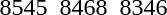<table>
<tr>
<td></td>
<td></td>
<td>8545 <strong></strong></td>
<td></td>
<td>8468 <strong></strong></td>
<td></td>
<td>8346</td>
</tr>
</table>
